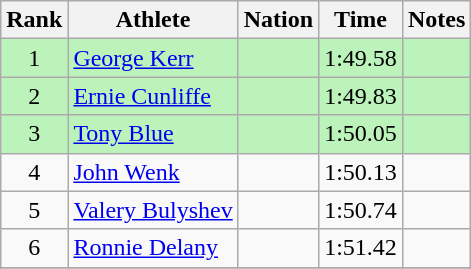<table class="wikitable sortable" style="text-align:center">
<tr>
<th>Rank</th>
<th>Athlete</th>
<th>Nation</th>
<th>Time</th>
<th>Notes</th>
</tr>
<tr bgcolor=bbf3bb>
<td>1</td>
<td align=left><a href='#'>George Kerr</a></td>
<td align=left></td>
<td>1:49.58</td>
<td></td>
</tr>
<tr bgcolor=bbf3bb>
<td>2</td>
<td align=left><a href='#'>Ernie Cunliffe</a></td>
<td align=left></td>
<td>1:49.83</td>
<td></td>
</tr>
<tr bgcolor=bbf3bb>
<td>3</td>
<td align=left><a href='#'>Tony Blue</a></td>
<td align=left></td>
<td>1:50.05</td>
<td></td>
</tr>
<tr>
<td>4</td>
<td align=left><a href='#'>John Wenk</a></td>
<td align=left></td>
<td>1:50.13</td>
<td></td>
</tr>
<tr>
<td>5</td>
<td align=left><a href='#'>Valery Bulyshev</a></td>
<td align=left></td>
<td>1:50.74</td>
<td></td>
</tr>
<tr>
<td>6</td>
<td align=left><a href='#'>Ronnie Delany</a></td>
<td align=left></td>
<td>1:51.42</td>
<td></td>
</tr>
<tr>
</tr>
</table>
